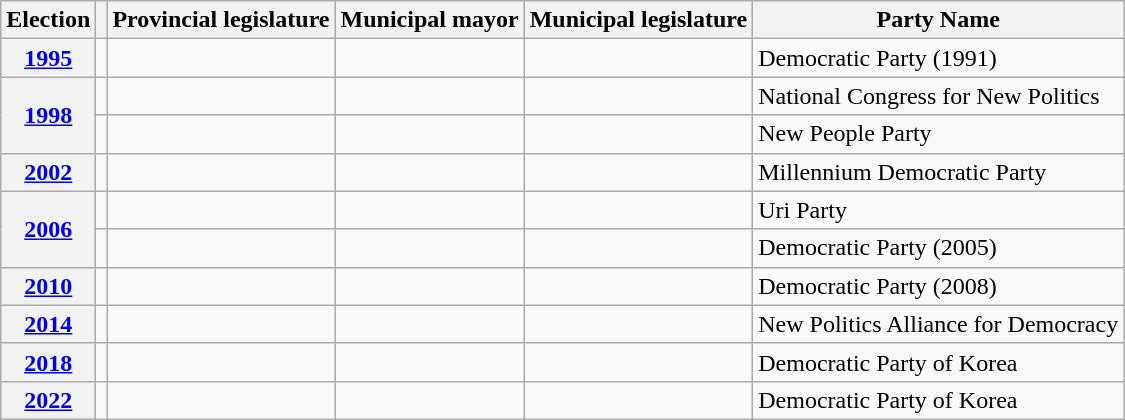<table class="wikitable">
<tr>
<th>Election</th>
<th></th>
<th>Provincial legislature</th>
<th>Municipal mayor</th>
<th>Municipal legislature</th>
<th>Party Name</th>
</tr>
<tr>
<th><a href='#'>1995</a></th>
<td></td>
<td></td>
<td></td>
<td></td>
<td>Democratic Party (1991)</td>
</tr>
<tr>
<th rowspan="2"><a href='#'>1998</a></th>
<td></td>
<td></td>
<td></td>
<td></td>
<td>National Congress for New Politics</td>
</tr>
<tr>
<td></td>
<td></td>
<td></td>
<td></td>
<td>New People Party</td>
</tr>
<tr>
<th><a href='#'>2002</a></th>
<td></td>
<td></td>
<td></td>
<td></td>
<td>Millennium Democratic Party</td>
</tr>
<tr>
<th rowspan="2"><a href='#'>2006</a></th>
<td></td>
<td></td>
<td></td>
<td></td>
<td>Uri Party</td>
</tr>
<tr>
<td></td>
<td></td>
<td></td>
<td></td>
<td>Democratic Party (2005)</td>
</tr>
<tr>
<th><a href='#'>2010</a></th>
<td></td>
<td></td>
<td></td>
<td></td>
<td>Democratic Party (2008)</td>
</tr>
<tr>
<th><a href='#'>2014</a></th>
<td></td>
<td></td>
<td></td>
<td></td>
<td>New Politics Alliance for Democracy</td>
</tr>
<tr>
<th><a href='#'>2018</a></th>
<td></td>
<td></td>
<td></td>
<td></td>
<td>Democratic Party of Korea</td>
</tr>
<tr>
<th><a href='#'>2022</a></th>
<td></td>
<td></td>
<td></td>
<td></td>
<td>Democratic Party of Korea</td>
</tr>
</table>
